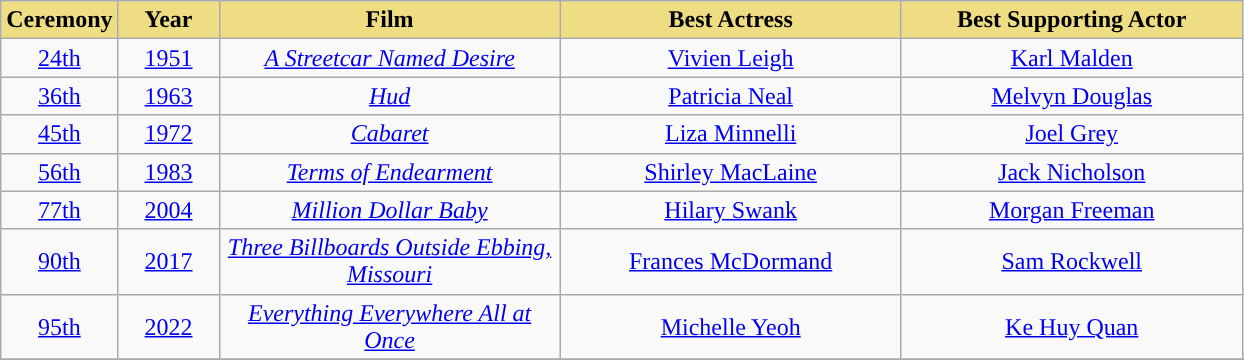<table class="wikitable sortable" style="text-align: center">
<tr>
<th style="background-color:#EEDD82; width:060px;">Ceremony</th>
<th style="background-color:#EEDD82; width:060px;">Year</th>
<th style="background-color:#EEDD82; width:220px;">Film</th>
<th style="background-color:#EEDD82; width:220px;">Best Actress</th>
<th style="background-color:#EEDD82; width:220px;">Best Supporting Actor</th>
</tr>
<tr>
<td><a href='#'>24th</a></td>
<td><a href='#'>1951</a></td>
<td><em><a href='#'>A Streetcar Named Desire</a></em></td>
<td><a href='#'>Vivien Leigh</a></td>
<td><a href='#'>Karl Malden</a></td>
</tr>
<tr>
<td><a href='#'>36th</a></td>
<td><a href='#'>1963</a></td>
<td><em><a href='#'>Hud</a></em></td>
<td><a href='#'>Patricia Neal</a></td>
<td><a href='#'>Melvyn Douglas</a></td>
</tr>
<tr>
<td><a href='#'>45th</a></td>
<td><a href='#'>1972</a></td>
<td><em><a href='#'>Cabaret</a></em></td>
<td><a href='#'>Liza Minnelli</a></td>
<td><a href='#'>Joel Grey</a></td>
</tr>
<tr>
<td><a href='#'>56th</a></td>
<td><a href='#'>1983</a></td>
<td><em><a href='#'>Terms of Endearment</a></em></td>
<td><a href='#'>Shirley MacLaine</a></td>
<td><a href='#'>Jack Nicholson</a></td>
</tr>
<tr>
<td><a href='#'>77th</a></td>
<td><a href='#'>2004</a></td>
<td><em><a href='#'>Million Dollar Baby</a></em></td>
<td><a href='#'>Hilary Swank</a></td>
<td><a href='#'>Morgan Freeman</a></td>
</tr>
<tr>
<td><a href='#'>90th</a></td>
<td><a href='#'>2017</a></td>
<td><em><a href='#'>Three Billboards Outside Ebbing, Missouri</a></em></td>
<td><a href='#'>Frances McDormand</a></td>
<td><a href='#'>Sam Rockwell</a></td>
</tr>
<tr>
<td><a href='#'>95th</a></td>
<td><a href='#'>2022</a></td>
<td><em><a href='#'>Everything Everywhere All at Once</a></em></td>
<td><a href='#'>Michelle Yeoh</a></td>
<td><a href='#'>Ke Huy Quan</a></td>
</tr>
<tr>
</tr>
</table>
